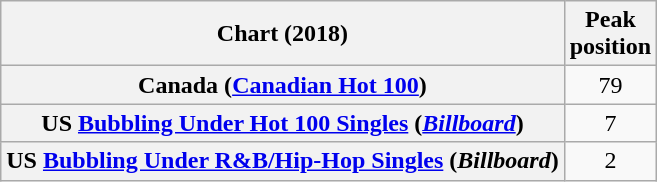<table class="wikitable sortable plainrowheaders" style="text-align:center">
<tr>
<th>Chart (2018)</th>
<th>Peak<br>position</th>
</tr>
<tr>
<th scope="row">Canada (<a href='#'>Canadian Hot 100</a>)</th>
<td>79</td>
</tr>
<tr>
<th scope="row">US <a href='#'>Bubbling Under Hot 100 Singles</a> (<em><a href='#'>Billboard</a></em>)</th>
<td>7</td>
</tr>
<tr>
<th scope="row">US <a href='#'>Bubbling Under R&B/Hip-Hop Singles</a> (<em>Billboard</em>)</th>
<td>2</td>
</tr>
</table>
